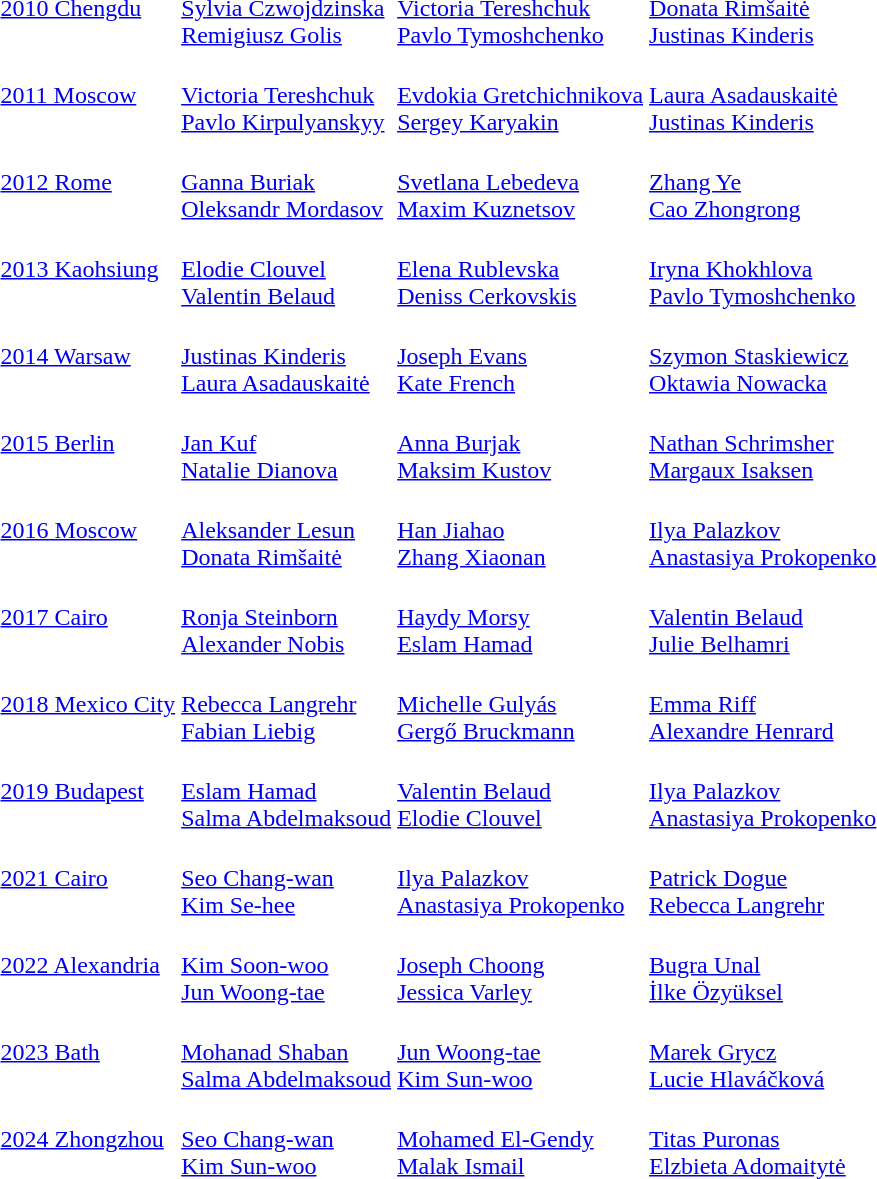<table>
<tr>
<td><a href='#'>2010 Chengdu</a></td>
<td><br><a href='#'>Sylvia Czwojdzinska</a><br> <a href='#'>Remigiusz Golis</a></td>
<td><br><a href='#'>Victoria Tereshchuk</a><br><a href='#'>Pavlo Tymoshchenko</a></td>
<td><br><a href='#'>Donata Rimšaitė</a><br><a href='#'>Justinas Kinderis</a></td>
</tr>
<tr>
<td><a href='#'>2011 Moscow</a></td>
<td><br><a href='#'>Victoria Tereshchuk</a><br><a href='#'>Pavlo Kirpulyanskyy</a></td>
<td><br><a href='#'>Evdokia Gretchichnikova</a><br><a href='#'>Sergey Karyakin</a></td>
<td><br><a href='#'>Laura Asadauskaitė</a><br><a href='#'>Justinas Kinderis</a></td>
</tr>
<tr>
<td><a href='#'>2012 Rome</a></td>
<td><br><a href='#'>Ganna Buriak</a><br><a href='#'>Oleksandr Mordasov</a></td>
<td><br><a href='#'>Svetlana Lebedeva</a><br><a href='#'>Maxim Kuznetsov</a></td>
<td><br><a href='#'>Zhang Ye</a><br><a href='#'>Cao Zhongrong</a></td>
</tr>
<tr>
<td><a href='#'>2013 Kaohsiung</a></td>
<td><br><a href='#'>Elodie Clouvel</a><br><a href='#'>Valentin Belaud</a></td>
<td><br><a href='#'>Elena Rublevska</a><br><a href='#'>Deniss Cerkovskis</a></td>
<td><br><a href='#'>Iryna Khokhlova</a><br><a href='#'>Pavlo Tymoshchenko</a></td>
</tr>
<tr>
<td><a href='#'>2014 Warsaw</a></td>
<td><br><a href='#'>Justinas Kinderis</a><br><a href='#'>Laura Asadauskaitė</a></td>
<td><br><a href='#'>Joseph Evans</a><br><a href='#'>Kate French</a></td>
<td><br><a href='#'>Szymon Staskiewicz</a><br><a href='#'>Oktawia Nowacka</a></td>
</tr>
<tr>
<td><a href='#'>2015 Berlin</a></td>
<td><br><a href='#'>Jan Kuf</a><br><a href='#'>Natalie Dianova</a></td>
<td><br><a href='#'>Anna Burjak</a><br><a href='#'>Maksim Kustov</a></td>
<td><br><a href='#'>Nathan Schrimsher</a><br><a href='#'>Margaux Isaksen</a></td>
</tr>
<tr>
<td><a href='#'>2016 Moscow</a></td>
<td><br><a href='#'>Aleksander Lesun</a><br><a href='#'>Donata Rimšaitė</a></td>
<td><br><a href='#'>Han Jiahao</a><br><a href='#'>Zhang Xiaonan</a></td>
<td><br><a href='#'>Ilya Palazkov</a><br><a href='#'>Anastasiya Prokopenko</a></td>
</tr>
<tr>
<td><a href='#'>2017 Cairo</a></td>
<td><br><a href='#'>Ronja Steinborn</a><br><a href='#'>Alexander Nobis</a></td>
<td><br><a href='#'>Haydy Morsy</a><br><a href='#'>Eslam Hamad</a></td>
<td><br><a href='#'>Valentin Belaud</a><br><a href='#'>Julie Belhamri</a></td>
</tr>
<tr>
<td><a href='#'>2018 Mexico City</a></td>
<td><br><a href='#'>Rebecca Langrehr</a><br><a href='#'>Fabian Liebig</a></td>
<td><br><a href='#'>Michelle Gulyás</a><br><a href='#'>Gergő Bruckmann</a></td>
<td><br><a href='#'>Emma Riff</a><br><a href='#'>Alexandre Henrard</a></td>
</tr>
<tr>
<td><a href='#'>2019 Budapest</a></td>
<td><br><a href='#'>Eslam Hamad</a><br><a href='#'>Salma Abdelmaksoud</a></td>
<td><br><a href='#'>Valentin Belaud</a><br><a href='#'>Elodie Clouvel</a></td>
<td><br><a href='#'>Ilya Palazkov</a><br><a href='#'>Anastasiya Prokopenko</a></td>
</tr>
<tr>
<td><a href='#'>2021 Cairo</a></td>
<td><br><a href='#'>Seo Chang-wan</a><br><a href='#'>Kim Se-hee</a></td>
<td><br><a href='#'>Ilya Palazkov</a><br><a href='#'>Anastasiya Prokopenko</a></td>
<td><br><a href='#'>Patrick Dogue</a><br><a href='#'>Rebecca Langrehr</a></td>
</tr>
<tr>
<td><a href='#'>2022 Alexandria</a></td>
<td><br><a href='#'>Kim Soon-woo</a><br><a href='#'>Jun Woong-tae</a></td>
<td><br><a href='#'>Joseph Choong</a><br><a href='#'>Jessica Varley</a></td>
<td><br><a href='#'>Bugra Unal</a><br><a href='#'>İlke Özyüksel</a></td>
</tr>
<tr>
<td><a href='#'>2023 Bath</a></td>
<td><br><a href='#'>Mohanad Shaban</a><br><a href='#'>Salma Abdelmaksoud</a></td>
<td><br><a href='#'>Jun Woong-tae</a><br><a href='#'>Kim Sun-woo</a></td>
<td><br><a href='#'>Marek Grycz</a><br><a href='#'>Lucie Hlaváčková</a></td>
</tr>
<tr>
<td><a href='#'>2024 Zhongzhou</a></td>
<td><br><a href='#'>Seo Chang-wan</a><br><a href='#'>Kim Sun-woo</a></td>
<td><br><a href='#'>Mohamed El-Gendy</a><br><a href='#'>Malak Ismail</a></td>
<td><br><a href='#'>Titas Puronas</a><br><a href='#'>Elzbieta Adomaitytė</a></td>
</tr>
</table>
